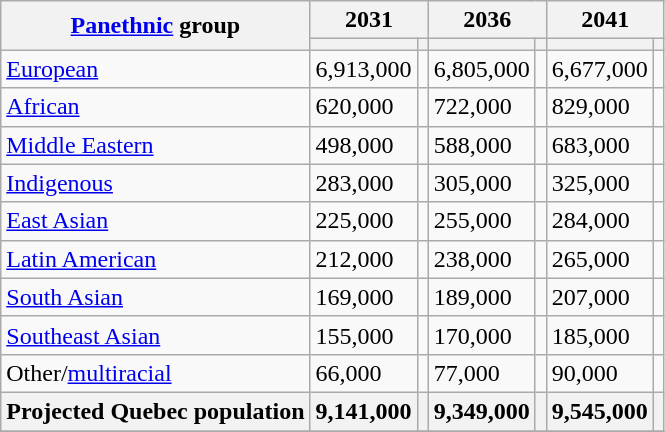<table class="wikitable">
<tr>
<th rowspan="2"><a href='#'>Panethnic</a> group</th>
<th colspan="2">2031</th>
<th colspan="2">2036</th>
<th colspan="2">2041</th>
</tr>
<tr>
<th><a href='#'></a></th>
<th></th>
<th></th>
<th></th>
<th></th>
<th></th>
</tr>
<tr>
<td><a href='#'>European</a></td>
<td>6,913,000</td>
<td></td>
<td>6,805,000</td>
<td></td>
<td>6,677,000</td>
<td></td>
</tr>
<tr>
<td><a href='#'>African</a></td>
<td>620,000</td>
<td></td>
<td>722,000</td>
<td></td>
<td>829,000</td>
<td></td>
</tr>
<tr>
<td><a href='#'>Middle Eastern</a></td>
<td>498,000</td>
<td></td>
<td>588,000</td>
<td></td>
<td>683,000</td>
<td></td>
</tr>
<tr>
<td><a href='#'>Indigenous</a></td>
<td>283,000</td>
<td></td>
<td>305,000</td>
<td></td>
<td>325,000</td>
<td></td>
</tr>
<tr>
<td><a href='#'>East Asian</a></td>
<td>225,000</td>
<td></td>
<td>255,000</td>
<td></td>
<td>284,000</td>
<td></td>
</tr>
<tr>
<td><a href='#'>Latin American</a></td>
<td>212,000</td>
<td></td>
<td>238,000</td>
<td></td>
<td>265,000</td>
<td></td>
</tr>
<tr>
<td><a href='#'>South Asian</a></td>
<td>169,000</td>
<td></td>
<td>189,000</td>
<td></td>
<td>207,000</td>
<td></td>
</tr>
<tr>
<td><a href='#'>Southeast Asian</a></td>
<td>155,000</td>
<td></td>
<td>170,000</td>
<td></td>
<td>185,000</td>
<td></td>
</tr>
<tr>
<td>Other/<a href='#'>multiracial</a></td>
<td>66,000</td>
<td></td>
<td>77,000</td>
<td></td>
<td>90,000</td>
<td></td>
</tr>
<tr>
<th>Projected Quebec population</th>
<th>9,141,000</th>
<th></th>
<th>9,349,000</th>
<th></th>
<th>9,545,000</th>
<th></th>
</tr>
<tr class="sortbottom">
</tr>
</table>
